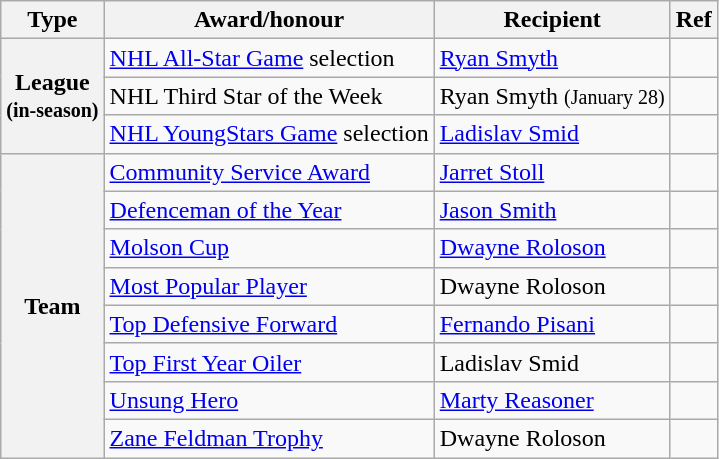<table class="wikitable">
<tr>
<th scope="col">Type</th>
<th scope="col">Award/honour</th>
<th scope="col">Recipient</th>
<th scope="col">Ref</th>
</tr>
<tr>
<th scope="row" rowspan="3">League<br><small>(in-season)</small></th>
<td><a href='#'>NHL All-Star Game</a> selection</td>
<td><a href='#'>Ryan Smyth</a></td>
<td></td>
</tr>
<tr>
<td>NHL Third Star of the Week</td>
<td>Ryan Smyth <small>(January 28)</small></td>
<td></td>
</tr>
<tr>
<td><a href='#'>NHL YoungStars Game</a> selection</td>
<td><a href='#'>Ladislav Smid</a></td>
<td></td>
</tr>
<tr>
<th scope="row" rowspan="8">Team</th>
<td><a href='#'>Community Service Award</a></td>
<td><a href='#'>Jarret Stoll</a></td>
<td></td>
</tr>
<tr>
<td><a href='#'>Defenceman of the Year</a></td>
<td><a href='#'>Jason Smith</a></td>
<td></td>
</tr>
<tr>
<td><a href='#'>Molson Cup</a></td>
<td><a href='#'>Dwayne Roloson</a></td>
<td></td>
</tr>
<tr>
<td><a href='#'>Most Popular Player</a></td>
<td>Dwayne Roloson</td>
<td></td>
</tr>
<tr>
<td><a href='#'>Top Defensive Forward</a></td>
<td><a href='#'>Fernando Pisani</a></td>
<td></td>
</tr>
<tr>
<td><a href='#'>Top First Year Oiler</a></td>
<td>Ladislav Smid</td>
<td></td>
</tr>
<tr>
<td><a href='#'>Unsung Hero</a></td>
<td><a href='#'>Marty Reasoner</a></td>
<td></td>
</tr>
<tr>
<td><a href='#'>Zane Feldman Trophy</a></td>
<td>Dwayne Roloson</td>
<td></td>
</tr>
</table>
